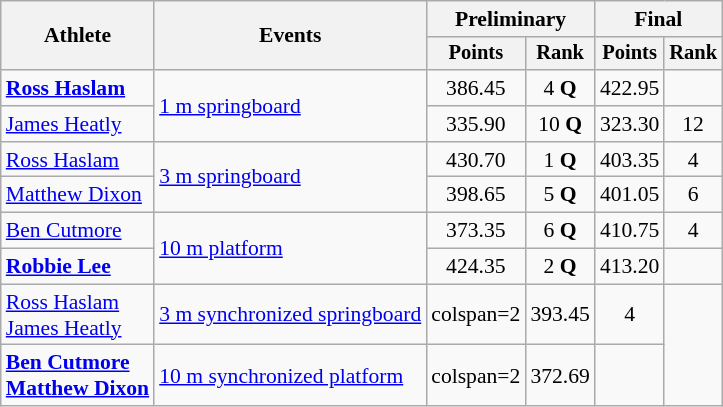<table class=wikitable style=text-align:center;font-size:90%>
<tr>
<th rowspan=2>Athlete</th>
<th rowspan=2>Events</th>
<th colspan=2>Preliminary</th>
<th colspan=2>Final</th>
</tr>
<tr style=font-size:95%>
<th>Points</th>
<th>Rank</th>
<th>Points</th>
<th>Rank</th>
</tr>
<tr>
<td align=left><strong><a href='#'>Ross Haslam</a></strong></td>
<td align=left rowspan=2><a href='#'>1 m springboard</a></td>
<td>386.45</td>
<td>4 <strong>Q</strong></td>
<td>422.95</td>
<td></td>
</tr>
<tr>
<td align=left><a href='#'>James Heatly</a></td>
<td>335.90</td>
<td>10 <strong>Q</strong></td>
<td>323.30</td>
<td>12</td>
</tr>
<tr>
<td align=left><a href='#'>Ross Haslam</a></td>
<td align=left rowspan=2><a href='#'>3 m springboard</a></td>
<td>430.70</td>
<td>1 <strong>Q</strong></td>
<td>403.35</td>
<td>4</td>
</tr>
<tr>
<td align=left><a href='#'>Matthew Dixon</a></td>
<td>398.65</td>
<td>5 <strong>Q</strong></td>
<td>401.05</td>
<td>6</td>
</tr>
<tr>
<td align=left><a href='#'>Ben Cutmore</a></td>
<td align=left rowspan=2><a href='#'>10 m platform</a></td>
<td>373.35</td>
<td>6 <strong>Q</strong></td>
<td>410.75</td>
<td>4</td>
</tr>
<tr>
<td align=left><strong><a href='#'>Robbie Lee</a></strong></td>
<td>424.35</td>
<td>2 <strong>Q</strong></td>
<td>413.20</td>
<td></td>
</tr>
<tr>
<td align=left><a href='#'>Ross Haslam</a><br><a href='#'>James Heatly</a></td>
<td align=left><a href='#'>3 m synchronized springboard</a></td>
<td>colspan=2 </td>
<td>393.45</td>
<td>4</td>
</tr>
<tr>
<td align=left><strong><a href='#'>Ben Cutmore</a></strong><br><strong><a href='#'>Matthew Dixon</a></strong></td>
<td align=left><a href='#'>10 m synchronized platform</a></td>
<td>colspan=2 </td>
<td>372.69</td>
<td></td>
</tr>
</table>
